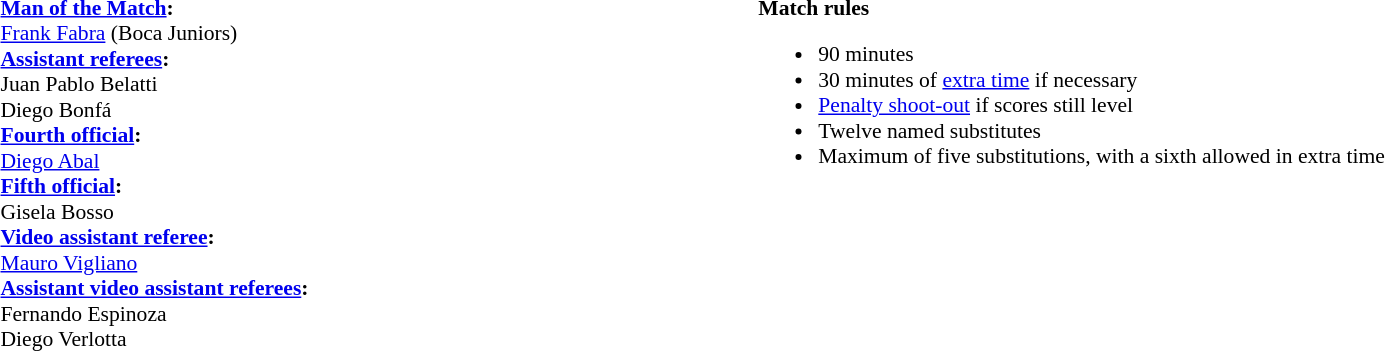<table width=100% style="font-size: 90%">
<tr>
<td><br><strong><a href='#'>Man of the Match</a>:</strong>
<br><a href='#'>Frank Fabra</a> (Boca Juniors)<br><strong><a href='#'>Assistant referees</a>:</strong>
<br>Juan Pablo Belatti
<br>Diego Bonfá
<br><strong><a href='#'>Fourth official</a>:</strong>
<br><a href='#'>Diego Abal</a>
<br><strong><a href='#'>Fifth official</a>:</strong>
<br>Gisela Bosso
<br><strong><a href='#'>Video assistant referee</a>:</strong>
<br><a href='#'>Mauro Vigliano</a>
<br><strong><a href='#'>Assistant video assistant referees</a>:</strong>
<br>Fernando Espinoza
<br>Diego Verlotta</td>
<td style="width:60%; vertical-align:top"><br><strong>Match rules</strong><ul><li>90 minutes</li><li>30 minutes of <a href='#'>extra time</a> if necessary</li><li><a href='#'>Penalty shoot-out</a> if scores still level</li><li>Twelve named substitutes</li><li>Maximum of five substitutions, with a sixth allowed in extra time</li></ul></td>
</tr>
</table>
